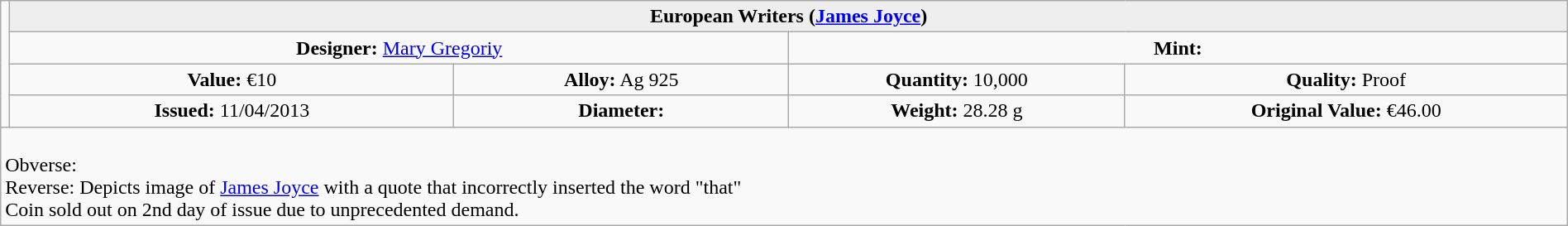<table class="wikitable" style="width:100%;">
<tr>
<td rowspan="4"  style="white-space:nowrap; width:330px; text-align:center;"></td>
<th colspan="4"  style="text-align:center; background:#eee;">European Writers (<a href='#'>James Joyce</a>)</th>
</tr>
<tr style="text-align:center;">
<td colspan="2"  style="width:50%; "><strong>Designer:</strong> <a href='#'>Mary Gregoriy</a></td>
<td colspan="2"  style="width:50%; "><strong>Mint:</strong></td>
</tr>
<tr>
<td align=center><strong>Value:</strong> €10</td>
<td align=center><strong>Alloy:</strong> Ag 925</td>
<td align=center><strong>Quantity:</strong> 10,000</td>
<td align=center><strong>Quality:</strong> Proof</td>
</tr>
<tr>
<td align=center><strong>Issued:</strong> 11/04/2013</td>
<td align=center><strong>Diameter:</strong></td>
<td align=center><strong>Weight:</strong> 28.28 g</td>
<td align=center><strong>Original Value:</strong> €46.00</td>
</tr>
<tr>
<td colspan="5" style="text-align:left;"><br>Obverse:<br>Reverse: Depicts image of <a href='#'>James Joyce</a> with a quote that incorrectly inserted the word "that"<br>Coin sold out on 2nd day of issue due to unprecedented demand.</td>
</tr>
</table>
